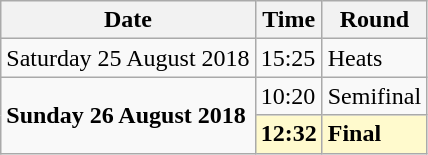<table class="wikitable">
<tr>
<th>Date</th>
<th>Time</th>
<th>Round</th>
</tr>
<tr>
<td>Saturday 25 August 2018</td>
<td>15:25</td>
<td>Heats</td>
</tr>
<tr>
<td rowspan=2><strong>Sunday 26 August 2018</strong></td>
<td>10:20</td>
<td>Semifinal</td>
</tr>
<tr>
<td style=background:lemonchiffon><strong>12:32</strong></td>
<td style=background:lemonchiffon><strong>Final</strong></td>
</tr>
</table>
